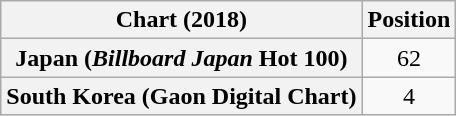<table class="wikitable sortable plainrowheaders" style="text-align:center">
<tr>
<th scope="col">Chart (2018)</th>
<th scope="col">Position</th>
</tr>
<tr>
<th scope="row">Japan (<em>Billboard Japan</em> Hot 100)</th>
<td>62</td>
</tr>
<tr>
<th scope="row">South Korea (Gaon Digital Chart)</th>
<td>4</td>
</tr>
</table>
